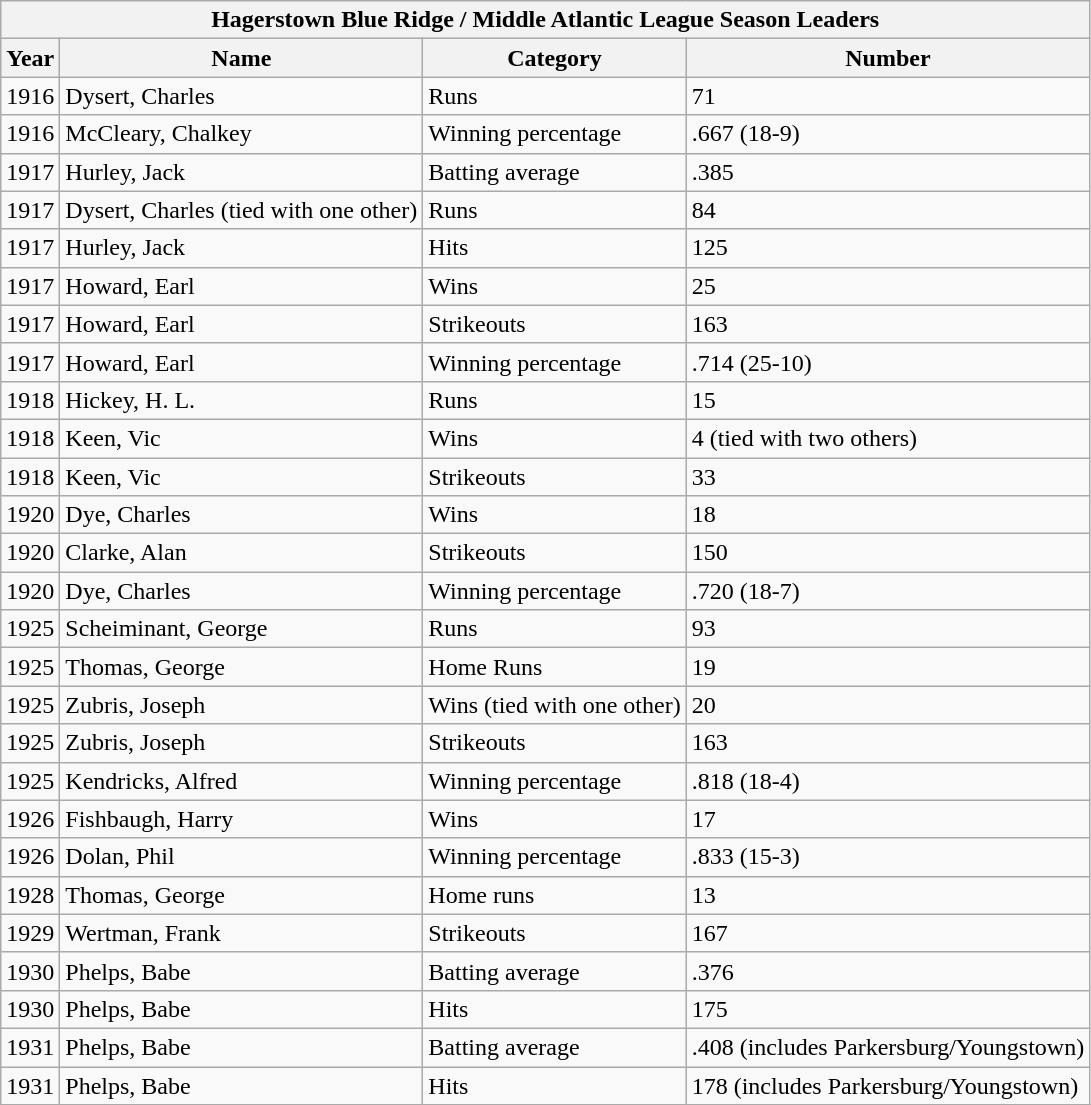<table class="wikitable sortable collapsible collapsed ">
<tr>
<th colspan="4">Hagerstown Blue Ridge / Middle Atlantic League Season Leaders</th>
</tr>
<tr>
<th>Year</th>
<th>Name</th>
<th>Category</th>
<th>Number</th>
</tr>
<tr>
<td>1916</td>
<td>Dysert, Charles</td>
<td>Runs</td>
<td>71</td>
</tr>
<tr>
<td>1916</td>
<td>McCleary, Chalkey</td>
<td>Winning percentage</td>
<td>.667 (18-9)</td>
</tr>
<tr>
<td>1917</td>
<td>Hurley, Jack</td>
<td>Batting average</td>
<td>.385</td>
</tr>
<tr>
<td>1917</td>
<td>Dysert, Charles (tied with one other)</td>
<td>Runs</td>
<td>84</td>
</tr>
<tr>
<td>1917</td>
<td>Hurley, Jack</td>
<td>Hits</td>
<td>125</td>
</tr>
<tr>
<td>1917</td>
<td>Howard, Earl</td>
<td>Wins</td>
<td>25</td>
</tr>
<tr>
<td>1917</td>
<td>Howard, Earl</td>
<td>Strikeouts</td>
<td>163</td>
</tr>
<tr>
<td>1917</td>
<td>Howard, Earl</td>
<td>Winning percentage</td>
<td>.714 (25-10)</td>
</tr>
<tr>
<td>1918</td>
<td>Hickey, H. L.</td>
<td>Runs</td>
<td>15</td>
</tr>
<tr>
<td>1918</td>
<td>Keen, Vic</td>
<td>Wins</td>
<td>4 (tied with two others)</td>
</tr>
<tr>
<td>1918</td>
<td>Keen, Vic</td>
<td>Strikeouts</td>
<td>33</td>
</tr>
<tr>
<td>1920</td>
<td>Dye, Charles</td>
<td>Wins</td>
<td>18</td>
</tr>
<tr>
<td>1920</td>
<td>Clarke, Alan</td>
<td>Strikeouts</td>
<td>150</td>
</tr>
<tr>
<td>1920</td>
<td>Dye, Charles</td>
<td>Winning percentage</td>
<td>.720 (18-7)</td>
</tr>
<tr>
<td>1925</td>
<td>Scheiminant, George</td>
<td>Runs</td>
<td>93</td>
</tr>
<tr>
<td>1925</td>
<td>Thomas, George</td>
<td>Home Runs</td>
<td>19</td>
</tr>
<tr>
<td>1925</td>
<td>Zubris, Joseph</td>
<td>Wins (tied with one other)</td>
<td>20</td>
</tr>
<tr>
<td>1925</td>
<td>Zubris, Joseph</td>
<td>Strikeouts</td>
<td>163</td>
</tr>
<tr>
<td>1925</td>
<td>Kendricks, Alfred</td>
<td>Winning percentage</td>
<td>.818 (18-4)</td>
</tr>
<tr>
<td>1926</td>
<td>Fishbaugh, Harry</td>
<td>Wins</td>
<td>17</td>
</tr>
<tr>
<td>1926</td>
<td>Dolan, Phil</td>
<td>Winning percentage</td>
<td>.833 (15-3)</td>
</tr>
<tr>
<td>1928</td>
<td>Thomas, George</td>
<td>Home runs</td>
<td>13</td>
</tr>
<tr>
<td>1929</td>
<td>Wertman, Frank</td>
<td>Strikeouts</td>
<td>167</td>
</tr>
<tr>
<td>1930</td>
<td>Phelps, Babe</td>
<td>Batting average</td>
<td>.376</td>
</tr>
<tr>
<td>1930</td>
<td>Phelps, Babe</td>
<td>Hits</td>
<td>175</td>
</tr>
<tr>
<td>1931</td>
<td>Phelps, Babe</td>
<td>Batting average</td>
<td>.408 (includes Parkersburg/Youngstown)</td>
</tr>
<tr>
<td>1931</td>
<td>Phelps, Babe</td>
<td>Hits</td>
<td>178 (includes Parkersburg/Youngstown)</td>
</tr>
<tr>
</tr>
</table>
